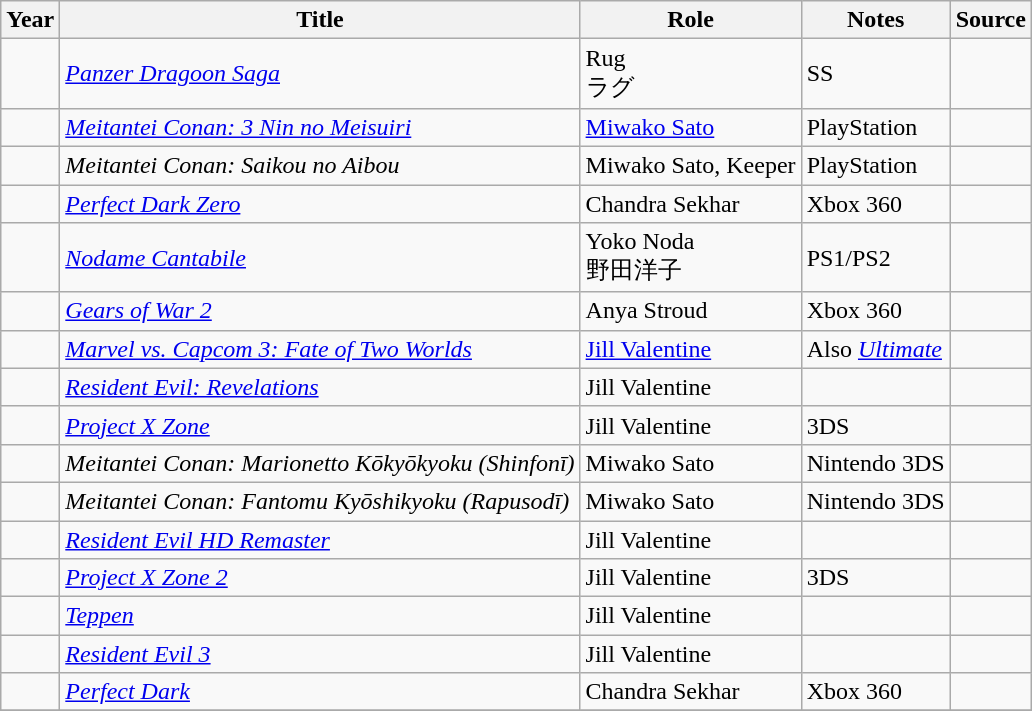<table class="wikitable sortable plainrowheaders">
<tr>
<th>Year</th>
<th>Title</th>
<th>Role</th>
<th class="unsortable">Notes</th>
<th class="unsortable">Source</th>
</tr>
<tr>
<td></td>
<td><em><a href='#'>Panzer Dragoon Saga</a></em></td>
<td>Rug<br>ラグ</td>
<td>SS</td>
<td></td>
</tr>
<tr>
<td></td>
<td><em><a href='#'>Meitantei Conan: 3 Nin no Meisuiri</a></em></td>
<td><a href='#'>Miwako Sato</a></td>
<td>PlayStation</td>
<td></td>
</tr>
<tr>
<td></td>
<td><em>Meitantei Conan: Saikou no Aibou</em></td>
<td>Miwako Sato, Keeper</td>
<td>PlayStation</td>
<td></td>
</tr>
<tr>
<td></td>
<td><em><a href='#'>Perfect Dark Zero</a></em></td>
<td>Chandra Sekhar</td>
<td>Xbox 360</td>
<td></td>
</tr>
<tr>
<td></td>
<td><em><a href='#'>Nodame Cantabile</a></em></td>
<td>Yoko Noda<br>野田洋子</td>
<td>PS1/PS2</td>
<td></td>
</tr>
<tr>
<td></td>
<td><em><a href='#'>Gears of War 2</a></em></td>
<td>Anya Stroud</td>
<td>Xbox 360</td>
<td></td>
</tr>
<tr>
<td></td>
<td><em><a href='#'>Marvel vs. Capcom 3: Fate of Two Worlds</a></em></td>
<td><a href='#'>Jill Valentine</a></td>
<td>Also <em><a href='#'>Ultimate</a></em></td>
<td></td>
</tr>
<tr>
<td></td>
<td><em><a href='#'>Resident Evil: Revelations</a></em></td>
<td>Jill Valentine</td>
<td></td>
<td></td>
</tr>
<tr>
<td></td>
<td><em><a href='#'>Project X Zone</a></em></td>
<td>Jill Valentine</td>
<td>3DS</td>
<td></td>
</tr>
<tr>
<td></td>
<td><em>Meitantei Conan: Marionetto Kōkyōkyoku (Shinfonī)</em></td>
<td>Miwako Sato</td>
<td>Nintendo 3DS</td>
<td></td>
</tr>
<tr>
<td></td>
<td><em>Meitantei Conan: Fantomu Kyōshikyoku (Rapusodī)</em></td>
<td>Miwako Sato</td>
<td>Nintendo 3DS</td>
<td></td>
</tr>
<tr>
<td></td>
<td><em><a href='#'>Resident Evil HD Remaster</a></em></td>
<td>Jill Valentine</td>
<td></td>
<td></td>
</tr>
<tr>
<td></td>
<td><em><a href='#'>Project X Zone 2</a></em></td>
<td>Jill Valentine</td>
<td>3DS</td>
<td></td>
</tr>
<tr>
<td></td>
<td><em><a href='#'>Teppen</a></em></td>
<td>Jill Valentine</td>
<td></td>
<td></td>
</tr>
<tr>
<td></td>
<td><em><a href='#'>Resident Evil 3</a></em></td>
<td>Jill Valentine</td>
<td></td>
<td></td>
</tr>
<tr>
<td></td>
<td><em><a href='#'>Perfect Dark</a></em></td>
<td>Chandra Sekhar</td>
<td>Xbox 360</td>
<td></td>
</tr>
<tr>
</tr>
</table>
